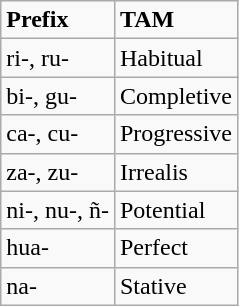<table class="wikitable">
<tr>
<td><strong>Prefix</strong></td>
<td><strong>TAM</strong></td>
</tr>
<tr>
<td>ri-, ru-</td>
<td>Habitual</td>
</tr>
<tr>
<td>bi-, gu-</td>
<td>Completive</td>
</tr>
<tr>
<td>ca-, cu-</td>
<td>Progressive</td>
</tr>
<tr>
<td>za-, zu-</td>
<td>Irrealis</td>
</tr>
<tr>
<td>ni-, nu-, ñ-</td>
<td>Potential</td>
</tr>
<tr>
<td>hua-</td>
<td>Perfect</td>
</tr>
<tr>
<td>na-</td>
<td>Stative</td>
</tr>
</table>
